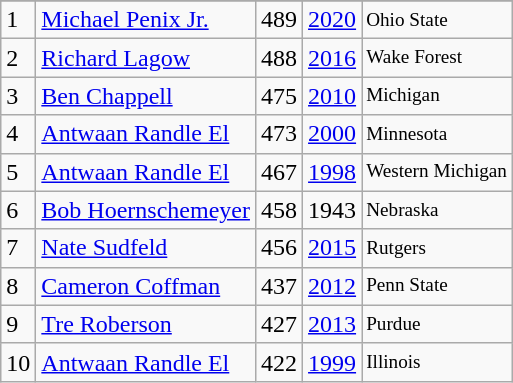<table class="wikitable">
<tr>
</tr>
<tr>
<td>1</td>
<td><a href='#'>Michael Penix Jr.</a></td>
<td><abbr>489</abbr></td>
<td><a href='#'>2020</a></td>
<td style="font-size:80%;">Ohio State</td>
</tr>
<tr>
<td>2</td>
<td><a href='#'>Richard Lagow</a></td>
<td><abbr>488</abbr></td>
<td><a href='#'>2016</a></td>
<td style="font-size:80%;">Wake Forest</td>
</tr>
<tr>
<td>3</td>
<td><a href='#'>Ben Chappell</a></td>
<td><abbr>475</abbr></td>
<td><a href='#'>2010</a></td>
<td style="font-size:80%;">Michigan</td>
</tr>
<tr>
<td>4</td>
<td><a href='#'>Antwaan Randle El</a></td>
<td><abbr>473</abbr></td>
<td><a href='#'>2000</a></td>
<td style="font-size:80%;">Minnesota</td>
</tr>
<tr>
<td>5</td>
<td><a href='#'>Antwaan Randle El</a></td>
<td>467</td>
<td><a href='#'>1998</a></td>
<td style="font-size:80%;">Western Michigan</td>
</tr>
<tr>
<td>6</td>
<td><a href='#'>Bob Hoernschemeyer</a></td>
<td>458</td>
<td>1943</td>
<td style="font-size:80%;">Nebraska</td>
</tr>
<tr>
<td>7</td>
<td><a href='#'>Nate Sudfeld</a></td>
<td><abbr>456</abbr></td>
<td><a href='#'>2015</a></td>
<td style="font-size:80%;">Rutgers</td>
</tr>
<tr>
<td>8</td>
<td><a href='#'>Cameron Coffman</a></td>
<td><abbr>437</abbr></td>
<td><a href='#'>2012</a></td>
<td style="font-size:80%;">Penn State</td>
</tr>
<tr>
<td>9</td>
<td><a href='#'>Tre Roberson</a></td>
<td><abbr>427</abbr></td>
<td><a href='#'>2013</a></td>
<td style="font-size:80%;">Purdue</td>
</tr>
<tr>
<td>10</td>
<td><a href='#'>Antwaan Randle El</a></td>
<td>422</td>
<td><a href='#'>1999</a></td>
<td style="font-size:80%;">Illinois</td>
</tr>
</table>
